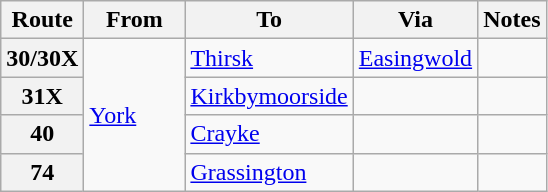<table class="wikitable sortable mw-collapsible">
<tr>
<th>Route</th>
<th scope="col" style="width: 60px;">From</th>
<th>To</th>
<th>Via</th>
<th>Notes</th>
</tr>
<tr>
<th>30/30X</th>
<td rowspan="4"><a href='#'>York</a>  </td>
<td><a href='#'>Thirsk</a></td>
<td><a href='#'>Easingwold</a></td>
<td></td>
</tr>
<tr>
<th>31X</th>
<td><a href='#'>Kirkbymoorside</a></td>
<td></td>
<td></td>
</tr>
<tr>
<th>40</th>
<td><a href='#'>Crayke</a></td>
<td></td>
<td></td>
</tr>
<tr>
<th>74</th>
<td><a href='#'>Grassington</a></td>
<td></td>
<td></td>
</tr>
</table>
